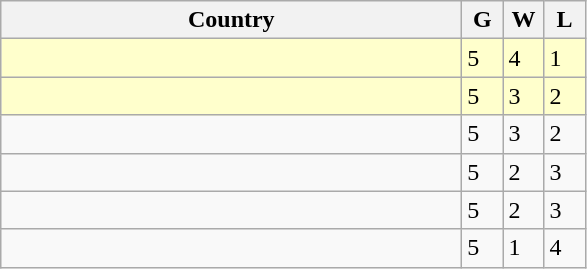<table class="wikitable">
<tr>
<th bgcolor="#efefef" width="300">Country</th>
<th bgcolor="#efefef" width="20">G</th>
<th bgcolor="#efefef" width="20">W</th>
<th bgcolor="#efefef" width="20">L</th>
</tr>
<tr bgcolor="#ffffcc">
<td></td>
<td>5</td>
<td>4</td>
<td>1</td>
</tr>
<tr bgcolor="#ffffcc">
<td></td>
<td>5</td>
<td>3</td>
<td>2</td>
</tr>
<tr>
<td></td>
<td>5</td>
<td>3</td>
<td>2</td>
</tr>
<tr>
<td></td>
<td>5</td>
<td>2</td>
<td>3</td>
</tr>
<tr>
<td></td>
<td>5</td>
<td>2</td>
<td>3</td>
</tr>
<tr>
<td></td>
<td>5</td>
<td>1</td>
<td>4</td>
</tr>
</table>
